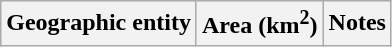<table class="sortable wikitable">
<tr>
<th>Geographic entity</th>
<th>Area (km<sup>2</sup>)</th>
<th>Notes<br>




 
 
 
 
 


 
 
</th>
</tr>
</table>
